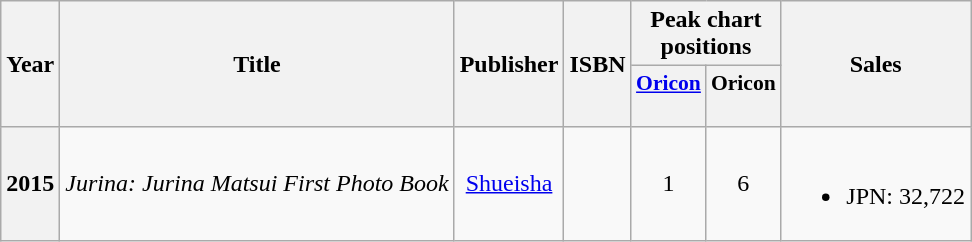<table class="wikitable plainrowheaders" style="text-align:center;">
<tr>
<th scope="col" rowspan="2">Year</th>
<th scope="col" rowspan="2">Title</th>
<th scope="col" rowspan="2">Publisher</th>
<th scope="col" rowspan="2">ISBN</th>
<th scope="col" colspan="2">Peak chart positions</th>
<th scope="col" rowspan="2">Sales</th>
</tr>
<tr>
<th scope="col" style="width:2.5em;font-size:90%;"><a href='#'>Oricon</a><br><br></th>
<th scope="col" style="width:2.5em;font-size:90%;">Oricon<br><br></th>
</tr>
<tr>
<th scope="row">2015</th>
<td><em>Jurina: Jurina Matsui First Photo Book</em><br></td>
<td><a href='#'>Shueisha</a></td>
<td></td>
<td>1</td>
<td>6</td>
<td><br><ul><li>JPN: 32,722</li></ul></td>
</tr>
</table>
